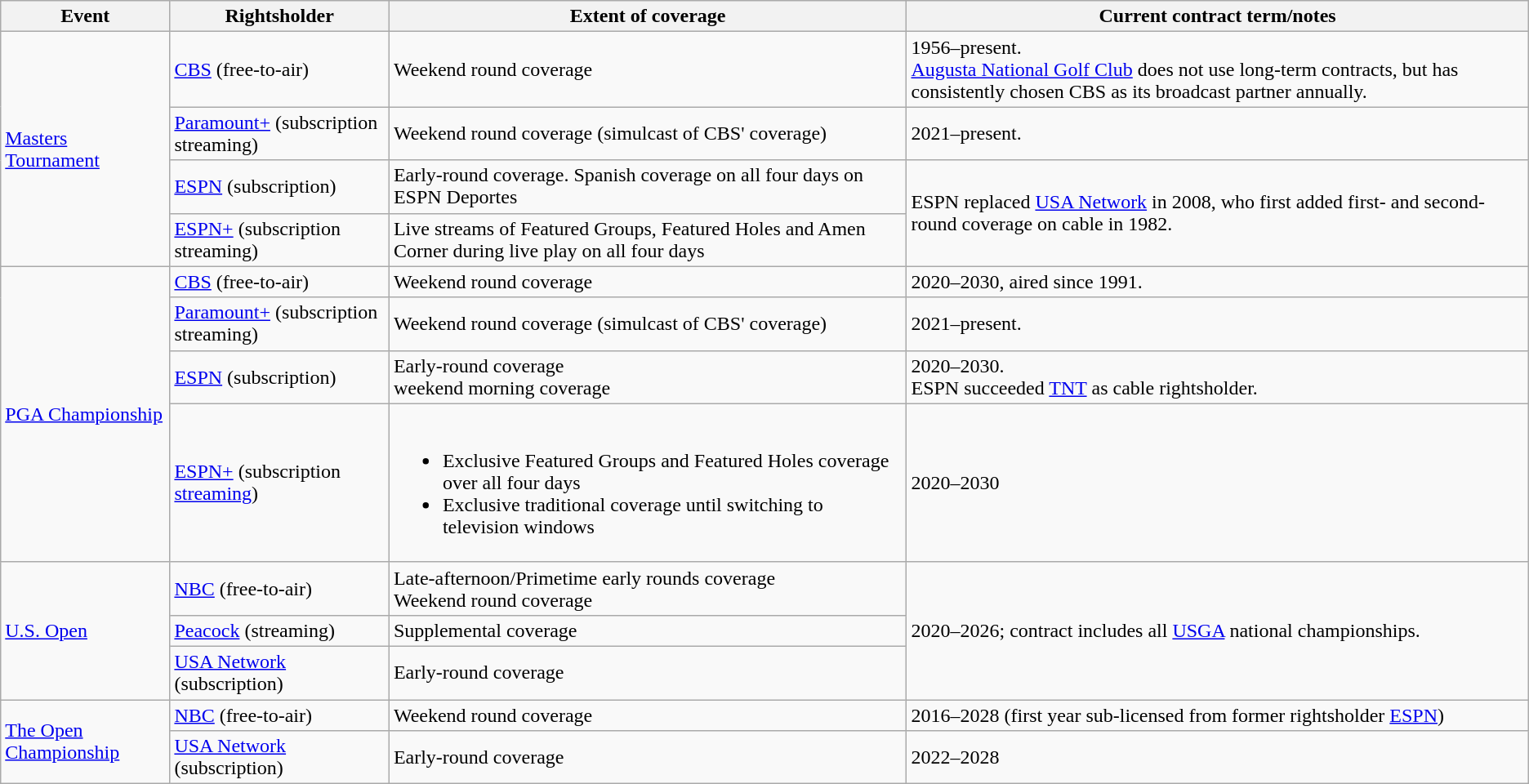<table class="wikitable">
<tr>
<th>Event</th>
<th>Rightsholder</th>
<th>Extent of coverage</th>
<th>Current contract term/notes</th>
</tr>
<tr>
<td rowspan="4"><a href='#'>Masters Tournament</a></td>
<td><a href='#'>CBS</a> (free-to-air)</td>
<td>Weekend round coverage</td>
<td>1956–present.<br><a href='#'>Augusta National Golf Club</a> does not use long-term contracts, but has consistently chosen CBS as its broadcast partner annually.</td>
</tr>
<tr>
<td><a href='#'>Paramount+</a> (subscription streaming)</td>
<td>Weekend round coverage (simulcast of CBS' coverage)</td>
<td>2021–present.</td>
</tr>
<tr>
<td><a href='#'>ESPN</a> (subscription)</td>
<td>Early-round coverage. Spanish coverage on all four days on ESPN Deportes</td>
<td rowspan=2>ESPN replaced <a href='#'>USA Network</a> in 2008, who first added first- and second-round coverage on cable in 1982.</td>
</tr>
<tr>
<td><a href='#'>ESPN+</a> (subscription streaming)</td>
<td>Live streams of Featured Groups, Featured Holes and Amen Corner during live play on all four days</td>
</tr>
<tr>
<td rowspan="4"><a href='#'>PGA Championship</a></td>
<td><a href='#'>CBS</a> (free-to-air)</td>
<td>Weekend round coverage</td>
<td>2020–2030, aired since 1991.</td>
</tr>
<tr>
<td><a href='#'>Paramount+</a> (subscription streaming)</td>
<td>Weekend round coverage (simulcast of CBS' coverage)</td>
<td>2021–present.</td>
</tr>
<tr>
<td><a href='#'>ESPN</a> (subscription)</td>
<td>Early-round coverage<br>weekend morning coverage</td>
<td>2020–2030.<br>ESPN succeeded <a href='#'>TNT</a> as cable rightsholder.</td>
</tr>
<tr>
<td><a href='#'>ESPN+</a> (subscription <a href='#'>streaming</a>)</td>
<td><br><ul><li>Exclusive Featured Groups and Featured Holes coverage over all four days</li><li>Exclusive traditional coverage until switching to television windows</li></ul></td>
<td>2020–2030</td>
</tr>
<tr>
<td rowspan="3"><a href='#'>U.S. Open</a></td>
<td><a href='#'>NBC</a> (free-to-air)</td>
<td>Late-afternoon/Primetime early rounds coverage<br>Weekend round coverage</td>
<td rowspan="3">2020–2026; contract includes all <a href='#'>USGA</a> national championships.</td>
</tr>
<tr>
<td><a href='#'>Peacock</a> (streaming)</td>
<td>Supplemental coverage</td>
</tr>
<tr>
<td><a href='#'>USA Network</a> (subscription)</td>
<td>Early-round coverage</td>
</tr>
<tr>
<td rowspan="2"><a href='#'>The Open Championship</a></td>
<td><a href='#'>NBC</a> (free-to-air)</td>
<td>Weekend round coverage</td>
<td>2016–2028 (first year sub-licensed from former rightsholder <a href='#'>ESPN</a>)</td>
</tr>
<tr>
<td><a href='#'>USA Network</a> (subscription)</td>
<td>Early-round coverage</td>
<td>2022–2028</td>
</tr>
</table>
